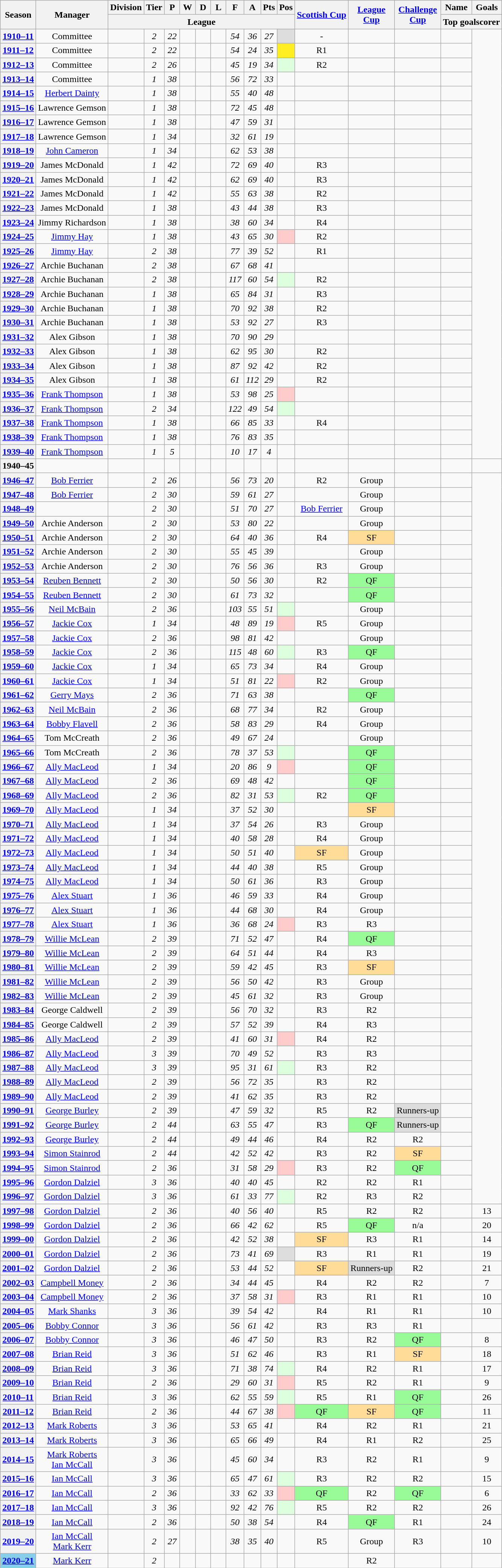<table class="wikitable sortable" style="text-align: center">
<tr>
<th rowspan="2" scope="col">Season</th>
<th rowspan="2" scope="col">Manager</th>
<th scope="col">Division</th>
<th width="20" scope="col">Tier</th>
<th width="20" scope="col">P</th>
<th width="20" scope="col">W</th>
<th width="20" scope="col">D</th>
<th width="20" scope="col">L</th>
<th width="20" scope="col">F</th>
<th width="20" scope="col">A</th>
<th width="20" scope="col">Pts</th>
<th scope="col">Pos</th>
<th rowspan="2" scope="col"><a href='#'>Scottish Cup</a></th>
<th rowspan="2" scope="col"><a href='#'>League<br>Cup</a></th>
<th rowspan="2" scope="col"><a href='#'>Challenge<br>Cup</a></th>
<th scope="col">Name</th>
<th scope="col">Goals</th>
</tr>
<tr class="unsortable">
<th colspan="10" scope="col">League</th>
<th colspan="2" scope="col">Top goalscorer</th>
</tr>
<tr>
<th scope="row"><a href='#'>1910–11</a></th>
<td>Committee</td>
<td></td>
<td><em>2</em></td>
<td><em>22</em></td>
<td></td>
<td></td>
<td></td>
<td><em>54</em></td>
<td><em>36</em></td>
<td><em>27</em></td>
<td style="background-color:#DDD;"></td>
<td>-</td>
<td></td>
<td></td>
<td></td>
</tr>
<tr>
<th scope="row"><a href='#'>1911–12</a></th>
<td>Committee</td>
<td></td>
<td><em>2</em></td>
<td><em>22</em></td>
<td></td>
<td></td>
<td></td>
<td><em>54</em></td>
<td><em>24</em></td>
<td><em>35</em></td>
<td style="background-color:#FE2;"></td>
<td>R1</td>
<td></td>
<td></td>
<td></td>
</tr>
<tr>
<th scope="row"><a href='#'>1912–13</a></th>
<td>Committee</td>
<td></td>
<td><em>2</em></td>
<td><em>26</em></td>
<td></td>
<td></td>
<td></td>
<td><em>45</em></td>
<td><em>19</em></td>
<td><em>34</em></td>
<td style="background-color:#DFD;"></td>
<td>R2</td>
<td></td>
<td></td>
<td></td>
</tr>
<tr>
<th scope="row"><a href='#'>1913–14</a></th>
<td>Committee</td>
<td></td>
<td><em>1</em></td>
<td><em>38</em></td>
<td></td>
<td></td>
<td></td>
<td><em>56</em></td>
<td><em>72</em></td>
<td><em>33</em></td>
<td></td>
<td></td>
<td></td>
<td></td>
<td></td>
</tr>
<tr>
<th scope="row"><a href='#'>1914–15</a></th>
<td> <a href='#'>Herbert Dainty</a></td>
<td></td>
<td><em>1</em></td>
<td><em>38</em></td>
<td></td>
<td></td>
<td></td>
<td><em>55</em></td>
<td><em>40</em></td>
<td><em>48</em></td>
<td></td>
<td></td>
<td></td>
<td></td>
<td></td>
</tr>
<tr>
<th scope="row"><a href='#'>1915–16</a></th>
<td>Lawrence Gemson</td>
<td></td>
<td><em>1</em></td>
<td><em>38</em></td>
<td></td>
<td></td>
<td></td>
<td><em>72</em></td>
<td><em>45</em></td>
<td><em>48</em></td>
<td></td>
<td></td>
<td></td>
<td></td>
<td></td>
</tr>
<tr>
<th scope="row"><a href='#'>1916–17</a></th>
<td>Lawrence Gemson</td>
<td></td>
<td><em>1</em></td>
<td><em>38</em></td>
<td></td>
<td></td>
<td></td>
<td><em>47</em></td>
<td><em>59</em></td>
<td><em>31</em></td>
<td></td>
<td></td>
<td></td>
<td></td>
<td></td>
</tr>
<tr>
<th scope="row"><a href='#'>1917–18</a></th>
<td>Lawrence Gemson</td>
<td></td>
<td><em>1</em></td>
<td><em>34</em></td>
<td></td>
<td></td>
<td></td>
<td><em>32</em></td>
<td><em>61</em></td>
<td><em>19</em></td>
<td></td>
<td></td>
<td></td>
<td></td>
<td></td>
</tr>
<tr>
<th scope="row"><a href='#'>1918–19</a></th>
<td> <a href='#'>John Cameron</a></td>
<td></td>
<td><em>1</em></td>
<td><em>34</em></td>
<td></td>
<td></td>
<td></td>
<td><em>62</em></td>
<td><em>53</em></td>
<td><em>38</em></td>
<td></td>
<td></td>
<td></td>
<td></td>
<td></td>
</tr>
<tr>
<th scope="row"><a href='#'>1919–20</a></th>
<td> James McDonald</td>
<td></td>
<td><em>1</em></td>
<td><em>42</em></td>
<td></td>
<td></td>
<td></td>
<td><em>72</em></td>
<td><em>69</em></td>
<td><em>40</em></td>
<td></td>
<td>R3</td>
<td></td>
<td></td>
<td></td>
</tr>
<tr>
<th scope="row"><a href='#'>1920–21</a></th>
<td> James McDonald</td>
<td></td>
<td><em>1</em></td>
<td><em>42</em></td>
<td></td>
<td></td>
<td></td>
<td><em>62</em></td>
<td><em>69</em></td>
<td><em>40</em></td>
<td></td>
<td>R3</td>
<td></td>
<td></td>
<td></td>
</tr>
<tr>
<th scope="row"><a href='#'>1921–22</a></th>
<td> James McDonald</td>
<td></td>
<td><em>1</em></td>
<td><em>42</em></td>
<td></td>
<td></td>
<td></td>
<td><em>55</em></td>
<td><em>63</em></td>
<td><em>38</em></td>
<td></td>
<td>R2</td>
<td></td>
<td></td>
<td></td>
</tr>
<tr>
<th scope="row"><a href='#'>1922–23</a></th>
<td> James McDonald</td>
<td></td>
<td><em>1</em></td>
<td><em>38</em></td>
<td></td>
<td></td>
<td></td>
<td><em>43</em></td>
<td><em>44</em></td>
<td><em>38</em></td>
<td></td>
<td>R3</td>
<td></td>
<td></td>
<td></td>
</tr>
<tr>
<th scope="row"><a href='#'>1923–24</a></th>
<td> Jimmy Richardson</td>
<td></td>
<td><em>1</em></td>
<td><em>38</em></td>
<td></td>
<td></td>
<td></td>
<td><em>38</em></td>
<td><em>60</em></td>
<td><em>34</em></td>
<td></td>
<td>R4</td>
<td></td>
<td></td>
<td></td>
</tr>
<tr>
<th scope="row"><a href='#'>1924–25</a></th>
<td> <a href='#'>Jimmy Hay</a></td>
<td></td>
<td><em>1</em></td>
<td><em>38</em></td>
<td></td>
<td></td>
<td></td>
<td><em>43</em></td>
<td><em>65</em></td>
<td><em>30</em></td>
<td style="background-color:#FCC;"></td>
<td>R2</td>
<td></td>
<td></td>
<td></td>
</tr>
<tr>
<th scope="row"><a href='#'>1925–26</a></th>
<td> <a href='#'>Jimmy Hay</a></td>
<td></td>
<td><em>2</em></td>
<td><em>38</em></td>
<td></td>
<td></td>
<td></td>
<td><em>77</em></td>
<td><em>39</em></td>
<td><em>52</em></td>
<td></td>
<td>R1</td>
<td></td>
<td></td>
<td></td>
</tr>
<tr>
<th scope="row"><a href='#'>1926–27</a></th>
<td>Archie Buchanan</td>
<td></td>
<td><em>2</em></td>
<td><em>38</em></td>
<td></td>
<td></td>
<td></td>
<td><em>67</em></td>
<td><em>68</em></td>
<td><em>41</em></td>
<td></td>
<td></td>
<td></td>
<td></td>
<td></td>
</tr>
<tr>
<th scope="row"><a href='#'>1927–28</a></th>
<td>Archie Buchanan</td>
<td></td>
<td><em>2</em></td>
<td><em>38</em></td>
<td></td>
<td></td>
<td></td>
<td><em>117</em></td>
<td><em>60</em></td>
<td><em>54</em></td>
<td style="background-color:#DFD;"></td>
<td>R2</td>
<td></td>
<td></td>
<td></td>
</tr>
<tr>
<th scope="row"><a href='#'>1928–29</a></th>
<td>Archie Buchanan</td>
<td></td>
<td><em>1</em></td>
<td><em>38</em></td>
<td></td>
<td></td>
<td></td>
<td><em>65</em></td>
<td><em>84</em></td>
<td><em>31</em></td>
<td></td>
<td>R3</td>
<td></td>
<td></td>
<td></td>
</tr>
<tr>
<th scope="row"><a href='#'>1929–30</a></th>
<td>Archie Buchanan</td>
<td></td>
<td><em>1</em></td>
<td><em>38</em></td>
<td></td>
<td></td>
<td></td>
<td><em>70</em></td>
<td><em>92</em></td>
<td><em>38</em></td>
<td></td>
<td>R2</td>
<td></td>
<td></td>
<td></td>
</tr>
<tr>
<th scope="row"><a href='#'>1930–31</a></th>
<td>Archie Buchanan</td>
<td></td>
<td><em>1</em></td>
<td><em>38</em></td>
<td></td>
<td></td>
<td></td>
<td><em>53</em></td>
<td><em>92</em></td>
<td><em>27</em></td>
<td></td>
<td>R3</td>
<td></td>
<td></td>
<td></td>
</tr>
<tr>
<th scope="row"><a href='#'>1931–32</a></th>
<td>Alex Gibson</td>
<td></td>
<td><em>1</em></td>
<td><em>38</em></td>
<td></td>
<td></td>
<td></td>
<td><em>70</em></td>
<td><em>90</em></td>
<td><em>29</em></td>
<td></td>
<td></td>
<td></td>
<td></td>
<td></td>
</tr>
<tr>
<th scope="row"><a href='#'>1932–33</a></th>
<td>Alex Gibson</td>
<td></td>
<td><em>1</em></td>
<td><em>38</em></td>
<td></td>
<td></td>
<td></td>
<td><em>62</em></td>
<td><em>95</em></td>
<td><em>30</em></td>
<td></td>
<td>R2</td>
<td></td>
<td></td>
<td></td>
</tr>
<tr>
<th scope="row"><a href='#'>1933–34</a></th>
<td>Alex Gibson</td>
<td></td>
<td><em>1</em></td>
<td><em>38</em></td>
<td></td>
<td></td>
<td></td>
<td><em>87</em></td>
<td><em>92</em></td>
<td><em>42</em></td>
<td></td>
<td>R2</td>
<td></td>
<td></td>
<td></td>
</tr>
<tr>
<th scope="row"><a href='#'>1934–35</a></th>
<td>Alex Gibson</td>
<td></td>
<td><em>1</em></td>
<td><em>38</em></td>
<td></td>
<td></td>
<td></td>
<td><em>61</em></td>
<td><em>112</em></td>
<td><em>29</em></td>
<td></td>
<td>R2</td>
<td></td>
<td></td>
<td></td>
</tr>
<tr>
<th scope="row"><a href='#'>1935–36</a></th>
<td> <a href='#'>Frank Thompson</a></td>
<td></td>
<td><em>1</em></td>
<td><em>38</em></td>
<td></td>
<td></td>
<td></td>
<td><em>53</em></td>
<td><em>98</em></td>
<td><em>25</em></td>
<td style="background-color:#FCC;"></td>
<td></td>
<td></td>
<td></td>
<td></td>
</tr>
<tr>
<th scope="row"><a href='#'>1936–37</a></th>
<td> <a href='#'>Frank Thompson</a></td>
<td></td>
<td><em>2</em></td>
<td><em>34</em></td>
<td></td>
<td></td>
<td></td>
<td><em>122</em></td>
<td><em>49</em></td>
<td><em>54</em></td>
<td style="background-color:#DFD;"></td>
<td></td>
<td></td>
<td></td>
<td></td>
</tr>
<tr>
<th scope="row"><a href='#'>1937–38</a></th>
<td> <a href='#'>Frank Thompson</a></td>
<td></td>
<td><em>1</em></td>
<td><em>38</em></td>
<td></td>
<td></td>
<td></td>
<td><em>66</em></td>
<td><em>85</em></td>
<td><em>33</em></td>
<td></td>
<td>R4</td>
<td></td>
<td></td>
<td></td>
</tr>
<tr>
<th scope="row"><a href='#'>1938–39</a></th>
<td> <a href='#'>Frank Thompson</a></td>
<td></td>
<td><em>1</em></td>
<td><em>38</em></td>
<td></td>
<td></td>
<td></td>
<td><em>76</em></td>
<td><em>83</em></td>
<td><em>35</em></td>
<td></td>
<td></td>
<td></td>
<td></td>
<td></td>
</tr>
<tr>
<th scope="row"><a href='#'>1939–40</a></th>
<td> <a href='#'>Frank Thompson</a></td>
<td></td>
<td><em>1</em></td>
<td><em>5</em></td>
<td></td>
<td></td>
<td></td>
<td><em>10</em></td>
<td><em>17</em></td>
<td><em>4</em></td>
<td></td>
<td></td>
<td></td>
<td></td>
<td></td>
</tr>
<tr>
<th scope="row">1940–45</th>
<td></td>
<td></td>
<td></td>
<td></td>
<td></td>
<td></td>
<td></td>
<td></td>
<td></td>
<td></td>
<td></td>
<td></td>
<td></td>
<td></td>
<td></td>
<td></td>
</tr>
<tr>
<th scope="row"><a href='#'>1946–47</a></th>
<td> <a href='#'>Bob Ferrier</a></td>
<td></td>
<td><em>2</em></td>
<td><em>26</em></td>
<td></td>
<td></td>
<td></td>
<td><em>56</em></td>
<td><em>73</em></td>
<td><em>20</em></td>
<td></td>
<td>R2</td>
<td>Group</td>
<td></td>
<td></td>
</tr>
<tr>
<th scope="row"><a href='#'>1947–48</a></th>
<td> <a href='#'>Bob Ferrier</a></td>
<td></td>
<td><em>2</em></td>
<td><em>30</em></td>
<td></td>
<td></td>
<td></td>
<td><em>59</em></td>
<td><em>61</em></td>
<td><em>27</em></td>
<td></td>
<td></td>
<td>Group</td>
<td></td>
<td></td>
</tr>
<tr>
<th scope="row"><a href='#'>1948–49</a></th>
<td></td>
<td></td>
<td><em>2</em></td>
<td><em>30</em></td>
<td></td>
<td></td>
<td></td>
<td><em>51</em></td>
<td><em>70</em></td>
<td><em>27</em></td>
<td></td>
<td> <a href='#'>Bob Ferrier</a></td>
<td>Group</td>
<td></td>
<td></td>
</tr>
<tr>
<th scope="row"><a href='#'>1949–50</a></th>
<td> Archie Anderson</td>
<td></td>
<td><em>2</em></td>
<td><em>30</em></td>
<td></td>
<td></td>
<td></td>
<td><em>53</em></td>
<td><em>80</em></td>
<td><em>22</em></td>
<td></td>
<td></td>
<td>Group</td>
<td></td>
<td></td>
</tr>
<tr>
<th scope="row"><a href='#'>1950–51</a></th>
<td> Archie Anderson</td>
<td></td>
<td><em>2</em></td>
<td><em>30</em></td>
<td></td>
<td></td>
<td></td>
<td><em>64</em></td>
<td><em>40</em></td>
<td><em>36</em></td>
<td></td>
<td>R4</td>
<td bgcolor=#FFDD99>SF</td>
<td></td>
<td></td>
</tr>
<tr>
<th scope="row"><a href='#'>1951–52</a></th>
<td> Archie Anderson</td>
<td></td>
<td><em>2</em></td>
<td><em>30</em></td>
<td></td>
<td></td>
<td></td>
<td><em>55</em></td>
<td><em>45</em></td>
<td><em>39</em></td>
<td></td>
<td></td>
<td>Group</td>
<td></td>
<td></td>
</tr>
<tr>
<th scope="row"><a href='#'>1952–53</a></th>
<td> Archie Anderson</td>
<td></td>
<td><em>2</em></td>
<td><em>30</em></td>
<td></td>
<td></td>
<td></td>
<td><em>76</em></td>
<td><em>56</em></td>
<td><em>36</em></td>
<td></td>
<td>R3</td>
<td>Group</td>
<td></td>
<td></td>
</tr>
<tr>
<th scope="row"><a href='#'>1953–54</a></th>
<td> <a href='#'>Reuben Bennett</a></td>
<td></td>
<td><em>2</em></td>
<td><em>30</em></td>
<td></td>
<td></td>
<td></td>
<td><em>50</em></td>
<td><em>56</em></td>
<td><em>30</em></td>
<td></td>
<td>R2</td>
<td bgcolor=palegreen>QF</td>
<td></td>
<td></td>
</tr>
<tr>
<th scope="row"><a href='#'>1954–55</a></th>
<td> <a href='#'>Reuben Bennett</a></td>
<td></td>
<td><em>2</em></td>
<td><em>30</em></td>
<td></td>
<td></td>
<td></td>
<td><em>61</em></td>
<td><em>73</em></td>
<td><em>32</em></td>
<td></td>
<td></td>
<td bgcolor=palegreen>QF</td>
<td></td>
<td></td>
</tr>
<tr>
<th scope="row"><a href='#'>1955–56</a></th>
<td> <a href='#'>Neil McBain</a></td>
<td></td>
<td><em>2</em></td>
<td><em>36</em></td>
<td></td>
<td></td>
<td></td>
<td><em>103</em></td>
<td><em>55</em></td>
<td><em>51</em></td>
<td style="background-color:#DFD;"></td>
<td></td>
<td>Group</td>
<td></td>
<td></td>
</tr>
<tr>
<th scope="row"><a href='#'>1956–57</a></th>
<td> <a href='#'>Jackie Cox</a></td>
<td></td>
<td><em>1</em></td>
<td><em>34</em></td>
<td></td>
<td></td>
<td></td>
<td><em>48</em></td>
<td><em>89</em></td>
<td><em>19</em></td>
<td style="background-color:#FCC;"></td>
<td>R5</td>
<td>Group</td>
<td></td>
<td></td>
</tr>
<tr>
<th scope="row"><a href='#'>1957–58</a></th>
<td> <a href='#'>Jackie Cox</a></td>
<td></td>
<td><em>2</em></td>
<td><em>36</em></td>
<td></td>
<td></td>
<td></td>
<td><em>98</em></td>
<td><em>81</em></td>
<td><em>42</em></td>
<td></td>
<td></td>
<td>Group</td>
<td></td>
<td></td>
</tr>
<tr>
<th scope="row"><a href='#'>1958–59</a></th>
<td> <a href='#'>Jackie Cox</a></td>
<td></td>
<td><em>2</em></td>
<td><em>36</em></td>
<td></td>
<td></td>
<td></td>
<td><em>115</em></td>
<td><em>48</em></td>
<td><em>60</em></td>
<td style="background-color:#DFD;"></td>
<td>R3</td>
<td bgcolor=palegreen>QF</td>
<td></td>
<td></td>
</tr>
<tr>
<th scope="row"><a href='#'>1959–60</a></th>
<td> <a href='#'>Jackie Cox</a></td>
<td></td>
<td><em>1</em></td>
<td><em>34</em></td>
<td></td>
<td></td>
<td></td>
<td><em>65</em></td>
<td><em>73</em></td>
<td><em>34</em></td>
<td></td>
<td>R4</td>
<td>Group</td>
<td></td>
<td></td>
</tr>
<tr>
<th scope="row"><a href='#'>1960–61</a></th>
<td> <a href='#'>Jackie Cox</a></td>
<td></td>
<td><em>1</em></td>
<td><em>34</em></td>
<td></td>
<td></td>
<td></td>
<td><em>51</em></td>
<td><em>81</em></td>
<td><em>22</em></td>
<td style="background-color:#FCC;"></td>
<td>R2</td>
<td>Group</td>
<td></td>
<td></td>
</tr>
<tr>
<th scope="row"><a href='#'>1961–62</a></th>
<td> <a href='#'>Gerry Mays</a></td>
<td></td>
<td><em>2</em></td>
<td><em>36</em></td>
<td></td>
<td></td>
<td></td>
<td><em>71</em></td>
<td><em>63</em></td>
<td><em>38</em></td>
<td></td>
<td></td>
<td bgcolor=palegreen>QF</td>
<td></td>
<td></td>
</tr>
<tr>
<th scope="row"><a href='#'>1962–63</a></th>
<td> <a href='#'>Neil McBain</a></td>
<td></td>
<td><em>2</em></td>
<td><em>36</em></td>
<td></td>
<td></td>
<td></td>
<td><em>68</em></td>
<td><em>77</em></td>
<td><em>34</em></td>
<td></td>
<td>R2</td>
<td>Group</td>
<td></td>
<td></td>
</tr>
<tr>
<th scope="row"><a href='#'>1963–64</a></th>
<td> <a href='#'>Bobby Flavell</a></td>
<td></td>
<td><em>2</em></td>
<td><em>36</em></td>
<td></td>
<td></td>
<td></td>
<td><em>58</em></td>
<td><em>83</em></td>
<td><em>29</em></td>
<td></td>
<td>R4</td>
<td>Group</td>
<td></td>
<td></td>
</tr>
<tr>
<th scope="row"><a href='#'>1964–65</a></th>
<td> Tom McCreath</td>
<td></td>
<td><em>2</em></td>
<td><em>36</em></td>
<td></td>
<td></td>
<td></td>
<td><em>49</em></td>
<td><em>67</em></td>
<td><em>24</em></td>
<td></td>
<td></td>
<td>Group</td>
<td></td>
<td></td>
</tr>
<tr>
<th scope="row"><a href='#'>1965–66</a></th>
<td> Tom McCreath</td>
<td></td>
<td><em>2</em></td>
<td><em>36</em></td>
<td></td>
<td></td>
<td></td>
<td><em>78</em></td>
<td><em>37</em></td>
<td><em>53</em></td>
<td style="background-color:#DFD;"></td>
<td></td>
<td bgcolor=palegreen>QF</td>
<td></td>
<td></td>
</tr>
<tr>
<th scope="row"><a href='#'>1966–67</a></th>
<td> <a href='#'>Ally MacLeod</a></td>
<td></td>
<td><em>1</em></td>
<td><em>34</em></td>
<td></td>
<td></td>
<td></td>
<td><em>20</em></td>
<td><em>86</em></td>
<td><em>9</em></td>
<td style="background-color:#FCC;"></td>
<td></td>
<td bgcolor=palegreen>QF</td>
<td></td>
<td></td>
</tr>
<tr>
<th scope="row"><a href='#'>1967–68</a></th>
<td> <a href='#'>Ally MacLeod</a></td>
<td></td>
<td><em>2</em></td>
<td><em>36</em></td>
<td></td>
<td></td>
<td></td>
<td><em>69</em></td>
<td><em>48</em></td>
<td><em>42</em></td>
<td></td>
<td></td>
<td bgcolor=palegreen>QF</td>
<td></td>
<td></td>
</tr>
<tr>
<th scope="row"><a href='#'>1968–69</a></th>
<td> <a href='#'>Ally MacLeod</a></td>
<td></td>
<td><em>2</em></td>
<td><em>36</em></td>
<td></td>
<td></td>
<td></td>
<td><em>82</em></td>
<td><em>31</em></td>
<td><em>53</em></td>
<td style="background-color:#DFD;"></td>
<td>R2</td>
<td bgcolor=palegreen>QF</td>
<td></td>
<td></td>
</tr>
<tr>
<th scope="row"><a href='#'>1969–70</a></th>
<td> <a href='#'>Ally MacLeod</a></td>
<td></td>
<td><em>1</em></td>
<td><em>34</em></td>
<td></td>
<td></td>
<td></td>
<td><em>37</em></td>
<td><em>52</em></td>
<td><em>30</em></td>
<td></td>
<td></td>
<td bgcolor=#FFDD99>SF</td>
<td></td>
<td></td>
</tr>
<tr>
<th scope="row"><a href='#'>1970–71</a></th>
<td> <a href='#'>Ally MacLeod</a></td>
<td></td>
<td><em>1</em></td>
<td><em>34</em></td>
<td></td>
<td></td>
<td></td>
<td><em>37</em></td>
<td><em>54</em></td>
<td><em>26</em></td>
<td></td>
<td>R3</td>
<td>Group</td>
<td></td>
<td></td>
</tr>
<tr>
<th scope="row"><a href='#'>1971–72</a></th>
<td> <a href='#'>Ally MacLeod</a></td>
<td></td>
<td><em>1</em></td>
<td><em>34</em></td>
<td></td>
<td></td>
<td></td>
<td><em>40</em></td>
<td><em>58</em></td>
<td><em>28</em></td>
<td></td>
<td>R4</td>
<td>Group</td>
<td></td>
<td></td>
</tr>
<tr>
<th scope="row"><a href='#'>1972–73</a></th>
<td> <a href='#'>Ally MacLeod</a></td>
<td></td>
<td><em>1</em></td>
<td><em>34</em></td>
<td></td>
<td></td>
<td></td>
<td><em>50</em></td>
<td><em>51</em></td>
<td><em>40</em></td>
<td></td>
<td bgcolor=#FFDD99>SF</td>
<td>Group</td>
<td></td>
<td></td>
</tr>
<tr>
<th scope="row"><a href='#'>1973–74</a></th>
<td> <a href='#'>Ally MacLeod</a></td>
<td></td>
<td><em>1</em></td>
<td><em>34</em></td>
<td></td>
<td></td>
<td></td>
<td><em>44</em></td>
<td><em>40</em></td>
<td><em>38</em></td>
<td></td>
<td>R5</td>
<td>Group</td>
<td></td>
<td></td>
</tr>
<tr>
<th scope="row"><a href='#'>1974–75</a></th>
<td> <a href='#'>Ally MacLeod</a></td>
<td></td>
<td><em>1</em></td>
<td><em>34</em></td>
<td></td>
<td></td>
<td></td>
<td><em>50</em></td>
<td><em>61</em></td>
<td><em>36</em></td>
<td></td>
<td>R3</td>
<td>Group</td>
<td></td>
<td></td>
</tr>
<tr>
<th scope="row"><a href='#'>1975–76</a></th>
<td> <a href='#'>Alex Stuart</a></td>
<td></td>
<td><em>1</em></td>
<td><em>36</em></td>
<td></td>
<td></td>
<td></td>
<td><em>46</em></td>
<td><em>59</em></td>
<td><em>33</em></td>
<td></td>
<td>R4</td>
<td>Group</td>
<td></td>
<td></td>
</tr>
<tr>
<th scope="row"><a href='#'>1976–77</a></th>
<td> <a href='#'>Alex Stuart</a></td>
<td></td>
<td><em>1</em></td>
<td><em>36</em></td>
<td></td>
<td></td>
<td></td>
<td><em>44</em></td>
<td><em>68</em></td>
<td><em>30</em></td>
<td></td>
<td>R4</td>
<td>Group</td>
<td></td>
<td></td>
</tr>
<tr>
<th scope="row"><a href='#'>1977–78</a></th>
<td> <a href='#'>Alex Stuart</a></td>
<td></td>
<td><em>1</em></td>
<td><em>36</em></td>
<td></td>
<td></td>
<td></td>
<td><em>36</em></td>
<td><em>68</em></td>
<td><em>24</em></td>
<td style="background-color:#FCC;"></td>
<td>R3</td>
<td>R3</td>
<td></td>
<td></td>
</tr>
<tr>
<th scope="row"><a href='#'>1978–79</a></th>
<td> <a href='#'>Willie McLean</a></td>
<td></td>
<td><em>2</em></td>
<td><em>39</em></td>
<td></td>
<td></td>
<td></td>
<td><em>71</em></td>
<td><em>52</em></td>
<td><em>47</em></td>
<td></td>
<td>R4</td>
<td bgcolor=palegreen>QF</td>
<td></td>
<td></td>
</tr>
<tr>
<th scope="row"><a href='#'>1979–80</a></th>
<td> <a href='#'>Willie McLean</a></td>
<td></td>
<td><em>2</em></td>
<td><em>39</em></td>
<td></td>
<td></td>
<td></td>
<td><em>64</em></td>
<td><em>51</em></td>
<td><em>44</em></td>
<td></td>
<td>R4</td>
<td>R3</td>
<td></td>
<td></td>
</tr>
<tr>
<th scope="row"><a href='#'>1980–81</a></th>
<td> <a href='#'>Willie McLean</a></td>
<td></td>
<td><em>2</em></td>
<td><em>39</em></td>
<td></td>
<td></td>
<td></td>
<td><em>59</em></td>
<td><em>42</em></td>
<td><em>45</em></td>
<td></td>
<td>R3</td>
<td bgcolor=#FFDD99>SF</td>
<td></td>
<td></td>
</tr>
<tr>
<th scope="row"><a href='#'>1981–82</a></th>
<td> <a href='#'>Willie McLean</a></td>
<td></td>
<td><em>2</em></td>
<td><em>39</em></td>
<td></td>
<td></td>
<td></td>
<td><em>56</em></td>
<td><em>50</em></td>
<td><em>42</em></td>
<td></td>
<td>R3</td>
<td>Group</td>
<td></td>
<td></td>
</tr>
<tr>
<th scope="row"><a href='#'>1982–83</a></th>
<td> <a href='#'>Willie McLean</a></td>
<td></td>
<td><em>2</em></td>
<td><em>39</em></td>
<td></td>
<td></td>
<td></td>
<td><em>45</em></td>
<td><em>61</em></td>
<td><em>32</em></td>
<td></td>
<td>R3</td>
<td>Group</td>
<td></td>
<td></td>
</tr>
<tr>
<th scope="row"><a href='#'>1983–84</a></th>
<td> George Caldwell</td>
<td></td>
<td><em>2</em></td>
<td><em>39</em></td>
<td></td>
<td></td>
<td></td>
<td><em>56</em></td>
<td><em>70</em></td>
<td><em>32</em></td>
<td></td>
<td>R3</td>
<td>R2</td>
<td></td>
<td></td>
</tr>
<tr>
<th scope="row"><a href='#'>1984–85</a></th>
<td> George Caldwell</td>
<td></td>
<td><em>2</em></td>
<td><em>39</em></td>
<td></td>
<td></td>
<td></td>
<td><em>57</em></td>
<td><em>52</em></td>
<td><em>39</em></td>
<td></td>
<td>R4</td>
<td>R3</td>
<td></td>
<td></td>
</tr>
<tr>
<th scope="row"><a href='#'>1985–86</a></th>
<td> <a href='#'>Ally MacLeod</a></td>
<td></td>
<td><em>2</em></td>
<td><em>39</em></td>
<td></td>
<td></td>
<td></td>
<td><em>41</em></td>
<td><em>60</em></td>
<td><em>31</em></td>
<td style="background-color:#FCC;"></td>
<td>R4</td>
<td>R2</td>
<td></td>
<td></td>
</tr>
<tr>
<th scope="row"><a href='#'>1986–87</a></th>
<td> <a href='#'>Ally MacLeod</a></td>
<td></td>
<td><em>3</em></td>
<td><em>39</em></td>
<td></td>
<td></td>
<td></td>
<td><em>70</em></td>
<td><em>49</em></td>
<td><em>52</em></td>
<td></td>
<td>R3</td>
<td>R3</td>
<td></td>
<td></td>
</tr>
<tr>
<th scope="row"><a href='#'>1987–88</a></th>
<td> <a href='#'>Ally MacLeod</a></td>
<td></td>
<td><em>3</em></td>
<td><em>39</em></td>
<td></td>
<td></td>
<td></td>
<td><em>95</em></td>
<td><em>31</em></td>
<td><em>61</em></td>
<td style="background-color:#DFD;"></td>
<td>R3</td>
<td>R2</td>
<td></td>
<td></td>
</tr>
<tr>
<th scope="row"><a href='#'>1988–89</a></th>
<td> <a href='#'>Ally MacLeod</a></td>
<td></td>
<td><em>2</em></td>
<td><em>39</em></td>
<td></td>
<td></td>
<td></td>
<td><em>56</em></td>
<td><em>72</em></td>
<td><em>35</em></td>
<td></td>
<td>R3</td>
<td>R2</td>
<td></td>
<td></td>
</tr>
<tr>
<th scope="row"><a href='#'>1989–90</a></th>
<td> <a href='#'>Ally MacLeod</a></td>
<td></td>
<td><em>2</em></td>
<td><em>39</em></td>
<td></td>
<td></td>
<td></td>
<td><em>41</em></td>
<td><em>62</em></td>
<td><em>35</em></td>
<td></td>
<td>R3</td>
<td>R2</td>
<td></td>
<td></td>
</tr>
<tr>
<th scope="row"><a href='#'>1990–91</a></th>
<td> <a href='#'>George Burley</a></td>
<td></td>
<td><em>2</em></td>
<td><em>39</em></td>
<td></td>
<td></td>
<td></td>
<td><em>47</em></td>
<td><em>59</em></td>
<td><em>32</em></td>
<td></td>
<td>R5</td>
<td>R2</td>
<td style="background-color:#DDD;">Runners-up</td>
<td></td>
</tr>
<tr>
<th scope="row"><a href='#'>1991–92</a></th>
<td> <a href='#'>George Burley</a></td>
<td></td>
<td><em>2</em></td>
<td><em>44</em></td>
<td></td>
<td></td>
<td></td>
<td><em>63</em></td>
<td><em>55</em></td>
<td><em>47</em></td>
<td></td>
<td>R3</td>
<td bgcolor=palegreen>QF</td>
<td style="background-color:#DDD;">Runners-up</td>
<td></td>
</tr>
<tr>
<th scope="row"><a href='#'>1992–93</a></th>
<td> <a href='#'>George Burley</a></td>
<td></td>
<td><em>2</em></td>
<td><em>44</em></td>
<td></td>
<td></td>
<td></td>
<td><em>49</em></td>
<td><em>44</em></td>
<td><em>46</em></td>
<td></td>
<td>R4</td>
<td>R2</td>
<td>R2</td>
<td></td>
</tr>
<tr>
<th scope="row"><a href='#'>1993–94</a></th>
<td> <a href='#'>Simon Stainrod</a></td>
<td></td>
<td><em>2</em></td>
<td><em>44</em></td>
<td></td>
<td></td>
<td></td>
<td><em>42</em></td>
<td><em>52</em></td>
<td><em>42</em></td>
<td></td>
<td>R3</td>
<td>R2</td>
<td bgcolor=#FFDD99>SF</td>
<td></td>
</tr>
<tr>
<th scope="row"><a href='#'>1994–95</a></th>
<td> <a href='#'>Simon Stainrod</a></td>
<td></td>
<td><em>2</em></td>
<td><em>36</em></td>
<td></td>
<td></td>
<td></td>
<td><em>31</em></td>
<td><em>58</em></td>
<td><em>29</em></td>
<td style="background-color:#FCC;"></td>
<td>R3</td>
<td>R2</td>
<td bgcolor=palegreen>QF</td>
<td></td>
</tr>
<tr>
<th scope="row"><a href='#'>1995–96</a></th>
<td> <a href='#'>Gordon Dalziel</a></td>
<td></td>
<td><em>3</em></td>
<td><em>36</em></td>
<td></td>
<td></td>
<td></td>
<td><em>40</em></td>
<td><em>40</em></td>
<td><em>45</em></td>
<td></td>
<td>R2</td>
<td>R2</td>
<td>R1</td>
<td></td>
</tr>
<tr>
<th scope="row"><a href='#'>1996–97</a></th>
<td> <a href='#'>Gordon Dalziel</a></td>
<td></td>
<td><em>3</em></td>
<td><em>36</em></td>
<td></td>
<td></td>
<td></td>
<td><em>61</em></td>
<td><em>33</em></td>
<td><em>77</em></td>
<td style="background-color:#DFD;"></td>
<td>R2</td>
<td>R3</td>
<td>R2</td>
<td></td>
</tr>
<tr>
<th scope="row"><a href='#'>1997–98</a></th>
<td> <a href='#'>Gordon Dalziel</a></td>
<td></td>
<td><em>2</em></td>
<td><em>36</em></td>
<td></td>
<td></td>
<td></td>
<td><em>40</em></td>
<td><em>56</em></td>
<td><em>40</em></td>
<td></td>
<td>R5</td>
<td>R2</td>
<td>R2</td>
<td style="text-align:left;"></td>
<td>13</td>
</tr>
<tr>
<th scope="row"><a href='#'>1998–99</a></th>
<td> <a href='#'>Gordon Dalziel</a></td>
<td></td>
<td><em>2</em></td>
<td><em>36</em></td>
<td></td>
<td></td>
<td></td>
<td><em>66</em></td>
<td><em>42</em></td>
<td><em>62</em></td>
<td></td>
<td>R5</td>
<td bgcolor=palegreen>QF</td>
<td>n/a</td>
<td style="text-align:left;"></td>
<td>20</td>
</tr>
<tr>
<th scope="row"><a href='#'>1999–00</a></th>
<td> <a href='#'>Gordon Dalziel</a></td>
<td></td>
<td><em>2</em></td>
<td><em>36</em></td>
<td></td>
<td></td>
<td></td>
<td><em>42</em></td>
<td><em>52</em></td>
<td><em>38</em></td>
<td></td>
<td bgcolor=#FFDD99>SF</td>
<td>R3</td>
<td>R1</td>
<td style="text-align:left;"></td>
<td>14</td>
</tr>
<tr>
<th scope="row"><a href='#'>2000–01</a></th>
<td> <a href='#'>Gordon Dalziel</a></td>
<td></td>
<td><em>2</em></td>
<td><em>36</em></td>
<td></td>
<td></td>
<td></td>
<td><em>73</em></td>
<td><em>41</em></td>
<td><em>69</em></td>
<td style="background-color:#DDD;"></td>
<td>R3</td>
<td>R1</td>
<td>R1</td>
<td style="text-align:left;"></td>
<td>19</td>
</tr>
<tr>
<th scope="row"><a href='#'>2001–02</a></th>
<td> <a href='#'>Gordon Dalziel</a></td>
<td></td>
<td><em>2</em></td>
<td><em>36</em></td>
<td></td>
<td></td>
<td></td>
<td><em>53</em></td>
<td><em>44</em></td>
<td><em>52</em></td>
<td></td>
<td bgcolor=#FFDD99>SF</td>
<td style="background-color:#DDD;">Runners-up</td>
<td>R2</td>
<td style="text-align:left;"></td>
<td>21</td>
</tr>
<tr>
<th scope="row"><a href='#'>2002–03</a></th>
<td> <a href='#'>Campbell Money</a></td>
<td></td>
<td><em>2</em></td>
<td><em>36</em></td>
<td></td>
<td></td>
<td></td>
<td><em>34</em></td>
<td><em>44</em></td>
<td><em>45</em></td>
<td></td>
<td>R4</td>
<td>R2</td>
<td>R2</td>
<td style="text-align:left;"></td>
<td>7</td>
</tr>
<tr>
<th scope="row"><a href='#'>2003–04</a></th>
<td> <a href='#'>Campbell Money</a></td>
<td></td>
<td><em>2</em></td>
<td><em>36</em></td>
<td></td>
<td></td>
<td></td>
<td><em>37</em></td>
<td><em>58</em></td>
<td><em>31</em></td>
<td style="background-color:#FCC;"></td>
<td>R3</td>
<td>R1</td>
<td>R1</td>
<td style="text-align:left;"></td>
<td>10</td>
</tr>
<tr>
<th scope="row"><a href='#'>2004–05</a></th>
<td> <a href='#'>Mark Shanks</a></td>
<td></td>
<td><em>3</em></td>
<td><em>36</em></td>
<td></td>
<td></td>
<td></td>
<td><em>39</em></td>
<td><em>54</em></td>
<td><em>42</em></td>
<td></td>
<td>R4</td>
<td>R1</td>
<td>R1</td>
<td style="text-align:left;"></td>
<td>10</td>
</tr>
<tr>
<th scope="row"><a href='#'>2005–06</a></th>
<td> <a href='#'>Bobby Connor</a></td>
<td></td>
<td><em>3</em></td>
<td><em>36</em></td>
<td></td>
<td></td>
<td></td>
<td><em>56</em></td>
<td><em>61</em></td>
<td><em>42</em></td>
<td></td>
<td>R3</td>
<td>R3</td>
<td>R1</td>
<td></td>
</tr>
<tr>
<th scope="row"><a href='#'>2006–07</a></th>
<td> <a href='#'>Bobby Connor</a></td>
<td></td>
<td><em>3</em></td>
<td><em>36</em></td>
<td></td>
<td></td>
<td></td>
<td><em>46</em></td>
<td><em>47</em></td>
<td><em>50</em></td>
<td></td>
<td>R3</td>
<td>R2</td>
<td bgcolor=palegreen>QF</td>
<td style="text-align:left;"></td>
<td>8</td>
</tr>
<tr>
<th scope="row"><a href='#'>2007–08</a></th>
<td> <a href='#'>Brian Reid</a></td>
<td></td>
<td><em>3</em></td>
<td><em>36</em></td>
<td></td>
<td></td>
<td></td>
<td><em>51</em></td>
<td><em>62</em></td>
<td><em>46</em></td>
<td></td>
<td>R3</td>
<td>R1</td>
<td bgcolor=#FFDD99>SF</td>
<td style="text-align:left;"></td>
<td>18</td>
</tr>
<tr>
<th scope="row"><a href='#'>2008–09</a></th>
<td> <a href='#'>Brian Reid</a></td>
<td></td>
<td><em>3</em></td>
<td><em>36</em></td>
<td></td>
<td></td>
<td></td>
<td><em>71</em></td>
<td><em>38</em></td>
<td><em>74</em></td>
<td style="background-color:#DFD;"></td>
<td>R4</td>
<td>R2</td>
<td>R1</td>
<td style="text-align:left;"></td>
<td>17</td>
</tr>
<tr>
<th scope="row"><a href='#'>2009–10</a></th>
<td> <a href='#'>Brian Reid</a></td>
<td></td>
<td><em>2</em></td>
<td><em>36</em></td>
<td></td>
<td></td>
<td></td>
<td><em>29</em></td>
<td><em>60</em></td>
<td><em>31</em></td>
<td style="background-color:#FCC;"></td>
<td>R5</td>
<td>R2</td>
<td>R1</td>
<td style="text-align:left;"></td>
<td>9</td>
</tr>
<tr>
<th scope="row"><a href='#'>2010–11</a></th>
<td> <a href='#'>Brian Reid</a></td>
<td></td>
<td><em>3</em></td>
<td><em>36</em></td>
<td></td>
<td></td>
<td></td>
<td><em>62</em></td>
<td><em>55</em></td>
<td><em>59</em></td>
<td style="background-color:#DFD;"></td>
<td>R5</td>
<td>R1</td>
<td bgcolor=palegreen>QF</td>
<td style="text-align:left;"></td>
<td>26</td>
</tr>
<tr>
<th scope="row"><a href='#'>2011–12</a></th>
<td> <a href='#'>Brian Reid</a></td>
<td></td>
<td><em>2</em></td>
<td><em>36</em></td>
<td></td>
<td></td>
<td></td>
<td><em>44</em></td>
<td><em>67</em></td>
<td><em>38</em></td>
<td style="background-color:#FCC;"></td>
<td bgcolor=palegreen>QF</td>
<td bgcolor=#FFDD99>SF</td>
<td bgcolor=palegreen>QF</td>
<td style="text-align:left;"></td>
<td>11</td>
</tr>
<tr>
<th scope="row"><a href='#'>2012–13</a></th>
<td> <a href='#'>Mark Roberts</a></td>
<td></td>
<td><em>3</em></td>
<td><em>36</em></td>
<td></td>
<td></td>
<td></td>
<td><em>53</em></td>
<td><em>65</em></td>
<td><em>41</em></td>
<td></td>
<td>R4</td>
<td>R2</td>
<td>R1</td>
<td style="text-align:left;"></td>
<td>21</td>
</tr>
<tr>
<th scope="row"><a href='#'>2013–14</a></th>
<td> <a href='#'>Mark Roberts</a></td>
<td></td>
<td><em>3</em></td>
<td><em>36</em></td>
<td></td>
<td></td>
<td></td>
<td><em>65</em></td>
<td><em>66</em></td>
<td><em>49</em></td>
<td></td>
<td>R4</td>
<td>R1</td>
<td>R2</td>
<td style="text-align:left;"></td>
<td>25</td>
</tr>
<tr>
<th scope="row"><a href='#'>2014–15</a></th>
<td> <a href='#'>Mark Roberts</a><br> <a href='#'>Ian McCall</a></td>
<td></td>
<td><em>3</em></td>
<td><em>36</em></td>
<td></td>
<td></td>
<td></td>
<td><em>45</em></td>
<td><em>60</em></td>
<td><em>34</em></td>
<td></td>
<td>R3</td>
<td>R2</td>
<td>R1</td>
<td style="text-align:left;"></td>
<td>9</td>
</tr>
<tr>
<th scope="row"><a href='#'>2015–16</a></th>
<td> <a href='#'>Ian McCall</a></td>
<td></td>
<td><em>3</em></td>
<td><em>36</em></td>
<td></td>
<td></td>
<td></td>
<td><em>65</em></td>
<td><em>47</em></td>
<td><em>61</em></td>
<td style="background-color:#DFD;"></td>
<td>R3</td>
<td>R2</td>
<td>R2</td>
<td style="text-align:left;"></td>
<td>15</td>
</tr>
<tr>
<th scope="row"><a href='#'>2016–17</a></th>
<td> <a href='#'>Ian McCall</a></td>
<td></td>
<td><em>2</em></td>
<td><em>36</em></td>
<td></td>
<td></td>
<td></td>
<td><em>33</em></td>
<td><em>62</em></td>
<td><em>33</em></td>
<td style="background-color:#FCC;"></td>
<td bgcolor=palegreen>QF</td>
<td>R2</td>
<td bgcolor=palegreen>QF</td>
<td style="text-align:left;"></td>
<td>6</td>
</tr>
<tr>
<th scope="row"><a href='#'>2017–18</a></th>
<td> <a href='#'>Ian McCall</a></td>
<td></td>
<td><em>3</em></td>
<td><em>36</em></td>
<td></td>
<td></td>
<td></td>
<td><em>92</em></td>
<td><em>42</em></td>
<td><em>76</em></td>
<td style="background-color:#DFD;"></td>
<td>R5</td>
<td>R2</td>
<td>R2</td>
<td style="text-align:left;"></td>
<td>26</td>
</tr>
<tr>
<th scope="row"><a href='#'>2018–19</a></th>
<td> <a href='#'>Ian McCall</a></td>
<td></td>
<td><em>2</em></td>
<td><em>36</em></td>
<td></td>
<td></td>
<td></td>
<td><em>50</em></td>
<td><em>38</em></td>
<td><em>54</em></td>
<td></td>
<td>R4</td>
<td bgcolor=palegreen>QF</td>
<td>R1</td>
<td style="text-align:left;"></td>
<td>24</td>
</tr>
<tr>
<th scope="row"><a href='#'>2019–20</a></th>
<td> <a href='#'>Ian McCall</a><br> <a href='#'>Mark Kerr</a></td>
<td></td>
<td><em>2</em></td>
<td><em>27</em></td>
<td></td>
<td></td>
<td></td>
<td><em>38</em></td>
<td><em>35</em></td>
<td><em>40</em></td>
<td></td>
<td>R5</td>
<td>Group</td>
<td>R3</td>
<td style="text-align:left;"></td>
<td>10</td>
</tr>
<tr>
<th style="background:SkyBlue;"><a href='#'>2020–21</a></th>
<td> <a href='#'>Mark Kerr</a></td>
<td></td>
<td><em>2</em></td>
<td></td>
<td></td>
<td></td>
<td></td>
<td></td>
<td></td>
<td></td>
<td></td>
<td></td>
<td>R2</td>
<td></td>
<td></td>
<td></td>
</tr>
</table>
